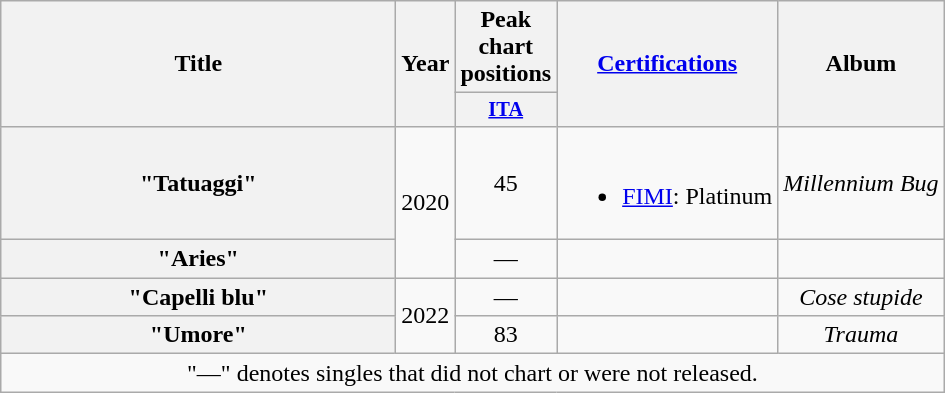<table class="wikitable plainrowheaders" style="text-align:center;">
<tr>
<th scope="col" rowspan="2" style="width:16em;">Title</th>
<th scope="col" rowspan="2" style="width:1em;">Year</th>
<th scope="col">Peak chart positions</th>
<th scope="col" rowspan="2"><a href='#'>Certifications</a></th>
<th rowspan="2">Album</th>
</tr>
<tr>
<th scope="col" style="width:3em;font-size:85%;"><a href='#'>ITA</a><br></th>
</tr>
<tr>
<th scope="row">"Tatuaggi"<br></th>
<td rowspan="2">2020</td>
<td>45</td>
<td><br><ul><li><a href='#'>FIMI</a>: Platinum</li></ul></td>
<td><em>Millennium Bug</em></td>
</tr>
<tr>
<th scope="row">"Aries"<br></th>
<td>—</td>
<td></td>
<td></td>
</tr>
<tr>
<th scope="row">"Capelli blu"<br></th>
<td rowspan="2">2022</td>
<td>—</td>
<td></td>
<td><em>Cose stupide</em></td>
</tr>
<tr>
<th scope="row">"Umore"<br></th>
<td>83</td>
<td></td>
<td><em>Trauma</em></td>
</tr>
<tr>
<td colspan="5">"—" denotes singles that did not chart or were not released.</td>
</tr>
</table>
